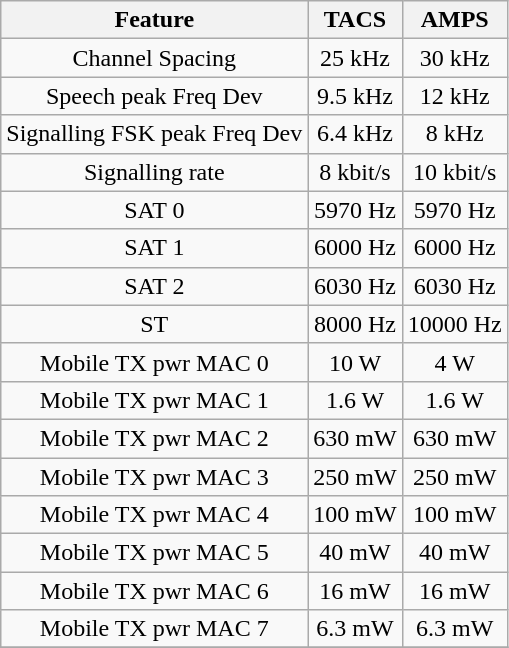<table class="wikitable" style="text-align:center">
<tr>
<th>Feature</th>
<th>TACS</th>
<th>AMPS</th>
</tr>
<tr>
<td>Channel Spacing</td>
<td>25 kHz</td>
<td>30 kHz</td>
</tr>
<tr>
<td>Speech peak Freq Dev</td>
<td>9.5 kHz</td>
<td>12 kHz</td>
</tr>
<tr>
<td>Signalling FSK peak Freq Dev</td>
<td>6.4 kHz</td>
<td>8 kHz</td>
</tr>
<tr>
<td>Signalling rate</td>
<td>8 kbit/s</td>
<td>10 kbit/s</td>
</tr>
<tr>
<td>SAT 0</td>
<td>5970 Hz</td>
<td>5970 Hz</td>
</tr>
<tr>
<td>SAT 1</td>
<td>6000 Hz</td>
<td>6000 Hz</td>
</tr>
<tr>
<td>SAT 2</td>
<td>6030 Hz</td>
<td>6030 Hz</td>
</tr>
<tr>
<td>ST</td>
<td>8000 Hz</td>
<td>10000 Hz</td>
</tr>
<tr>
<td>Mobile TX pwr MAC 0</td>
<td>10 W</td>
<td>4 W</td>
</tr>
<tr>
<td>Mobile TX pwr MAC 1</td>
<td>1.6 W</td>
<td>1.6 W</td>
</tr>
<tr>
<td>Mobile TX pwr MAC 2</td>
<td>630 mW</td>
<td>630 mW</td>
</tr>
<tr>
<td>Mobile TX pwr MAC 3</td>
<td>250 mW</td>
<td>250 mW</td>
</tr>
<tr>
<td>Mobile TX pwr MAC 4</td>
<td>100 mW</td>
<td>100 mW</td>
</tr>
<tr>
<td>Mobile TX pwr MAC 5</td>
<td>40 mW</td>
<td>40 mW</td>
</tr>
<tr>
<td>Mobile TX pwr MAC 6</td>
<td>16 mW</td>
<td>16 mW</td>
</tr>
<tr>
<td>Mobile TX pwr MAC 7</td>
<td>6.3 mW</td>
<td>6.3 mW</td>
</tr>
<tr>
</tr>
</table>
